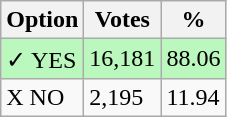<table class="wikitable">
<tr>
<th>Option</th>
<th>Votes</th>
<th>%</th>
</tr>
<tr>
<td style=background:#bbf8be>✓ YES</td>
<td style=background:#bbf8be>16,181</td>
<td style=background:#bbf8be>88.06</td>
</tr>
<tr>
<td>X NO</td>
<td>2,195</td>
<td>11.94</td>
</tr>
</table>
